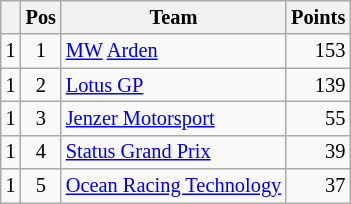<table class="wikitable" style="font-size: 85%;">
<tr>
<th></th>
<th>Pos</th>
<th>Team</th>
<th>Points</th>
</tr>
<tr>
<td align="left"> 1</td>
<td align="center">1</td>
<td> <a href='#'>MW</a> <a href='#'>Arden</a></td>
<td align="right">153</td>
</tr>
<tr>
<td align="left"> 1</td>
<td align="center">2</td>
<td> <a href='#'>Lotus GP</a></td>
<td align="right">139</td>
</tr>
<tr>
<td align="left"> 1</td>
<td align="center">3</td>
<td> <a href='#'>Jenzer Motorsport</a></td>
<td align="right">55</td>
</tr>
<tr>
<td align="left"> 1</td>
<td align="center">4</td>
<td> <a href='#'>Status Grand Prix</a></td>
<td align="right">39</td>
</tr>
<tr>
<td align="left"> 1</td>
<td align="center">5</td>
<td> <a href='#'>Ocean Racing Technology</a></td>
<td align="right">37</td>
</tr>
</table>
